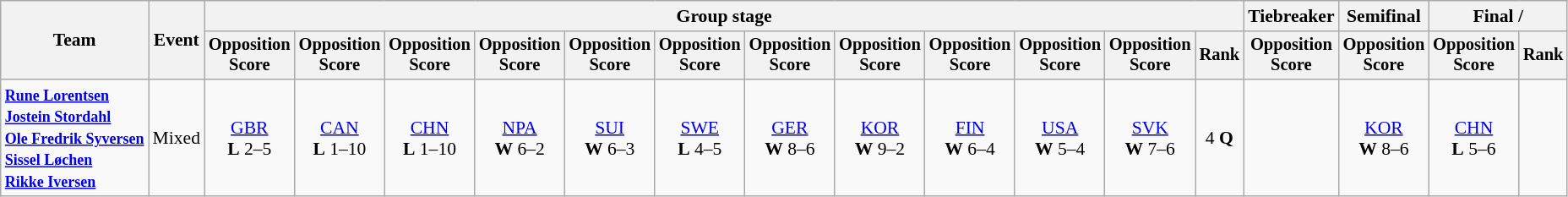<table class=wikitable style="font-size:90%">
<tr>
<th rowspan=2>Team</th>
<th rowspan=2>Event</th>
<th colspan=12>Group stage</th>
<th>Tiebreaker</th>
<th>Semifinal</th>
<th colspan=2>Final / </th>
</tr>
<tr style="font-size:95%">
<th>Opposition<br>Score</th>
<th>Opposition<br>Score</th>
<th>Opposition<br>Score</th>
<th>Opposition<br>Score</th>
<th>Opposition<br>Score</th>
<th>Opposition<br>Score</th>
<th>Opposition<br>Score</th>
<th>Opposition<br>Score</th>
<th>Opposition<br>Score</th>
<th>Opposition<br>Score</th>
<th>Opposition<br>Score</th>
<th>Rank</th>
<th>Opposition<br>Score</th>
<th>Opposition<br>Score</th>
<th>Opposition<br>Score</th>
<th>Rank</th>
</tr>
<tr align="center">
<td align="left"><strong><small><a href='#'>Rune Lorentsen</a><br><a href='#'>Jostein Stordahl</a><br><a href='#'>Ole Fredrik Syversen</a><br><a href='#'>Sissel Løchen</a><br><a href='#'>Rikke Iversen</a></small></strong></td>
<td>Mixed</td>
<td> <a href='#'>GBR</a><br> <strong>L</strong> 2–5</td>
<td> <a href='#'>CAN</a><br> <strong>L</strong> 1–10</td>
<td> <a href='#'>CHN</a><br> <strong>L</strong> 1–10</td>
<td> <a href='#'>NPA</a><br> <strong>W</strong> 6–2</td>
<td> <a href='#'>SUI</a><br> <strong>W</strong> 6–3</td>
<td> <a href='#'>SWE</a><br> <strong>L</strong> 4–5</td>
<td> <a href='#'>GER</a><br> <strong>W</strong> 8–6</td>
<td> <a href='#'>KOR</a><br> <strong>W</strong> 9–2</td>
<td> <a href='#'>FIN</a><br> <strong>W</strong> 6–4</td>
<td> <a href='#'>USA</a><br> <strong>W</strong> 5–4</td>
<td> <a href='#'>SVK</a><br> <strong>W</strong> 7–6</td>
<td>4 <strong>Q</strong></td>
<td></td>
<td> <a href='#'>KOR</a><br> <strong>W</strong> 8–6</td>
<td> <a href='#'>CHN</a><br> <strong>L</strong> 5–6</td>
<td></td>
</tr>
</table>
